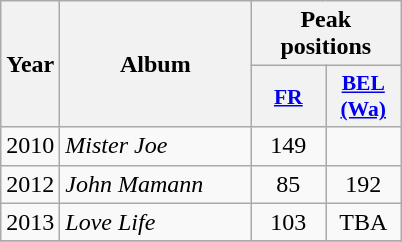<table class="wikitable">
<tr>
<th align="center" rowspan="2" width="10">Year</th>
<th align="center" rowspan="2" width="120">Album</th>
<th align="center" colspan="2" width="20">Peak positions</th>
</tr>
<tr>
<th scope="col" style="width:3em;font-size:90%;"><a href='#'>FR</a><br></th>
<th scope="col" style="width:3em;font-size:90%;"><a href='#'>BEL (Wa)</a><br></th>
</tr>
<tr>
<td style="text-align:center;">2010</td>
<td><em>Mister Joe</em></td>
<td style="text-align:center;">149</td>
<td style="text-align:center;"></td>
</tr>
<tr>
<td style="text-align:center;">2012</td>
<td><em>John Mamann</em></td>
<td style="text-align:center;">85</td>
<td style="text-align:center;">192</td>
</tr>
<tr>
<td style="text-align:center;">2013</td>
<td><em>Love Life</em></td>
<td style="text-align:center;">103</td>
<td style="text-align:center;">TBA</td>
</tr>
<tr>
</tr>
</table>
